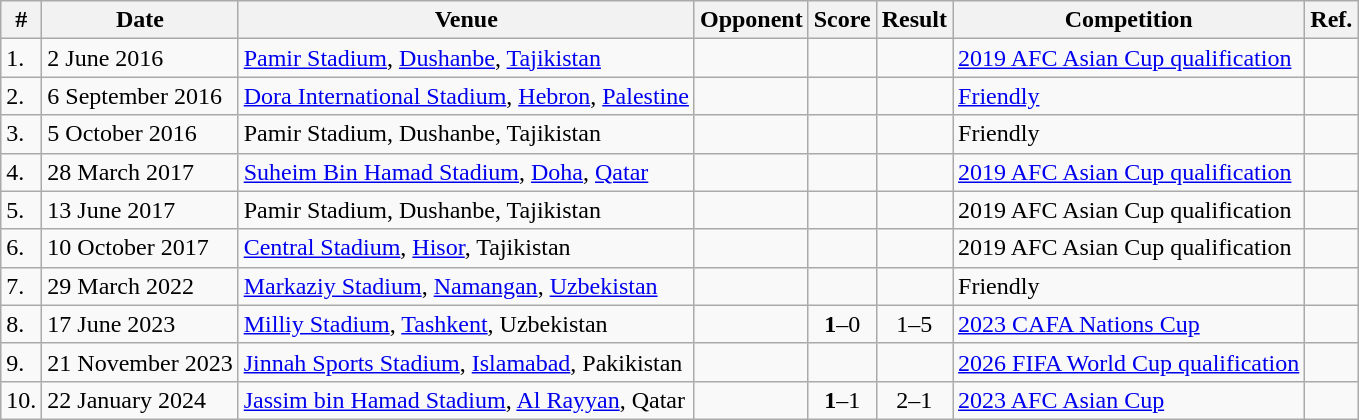<table class="wikitable">
<tr>
<th>#</th>
<th>Date</th>
<th>Venue</th>
<th>Opponent</th>
<th>Score</th>
<th>Result</th>
<th>Competition</th>
<th>Ref.</th>
</tr>
<tr>
<td>1.</td>
<td>2 June 2016</td>
<td><a href='#'>Pamir Stadium</a>, <a href='#'>Dushanbe</a>, <a href='#'>Tajikistan</a></td>
<td></td>
<td></td>
<td></td>
<td><a href='#'>2019 AFC Asian Cup qualification</a></td>
<td></td>
</tr>
<tr>
<td>2.</td>
<td>6 September 2016</td>
<td><a href='#'>Dora International Stadium</a>, <a href='#'>Hebron</a>, <a href='#'>Palestine</a></td>
<td></td>
<td></td>
<td></td>
<td><a href='#'>Friendly</a></td>
<td></td>
</tr>
<tr>
<td>3.</td>
<td>5 October 2016</td>
<td>Pamir Stadium, Dushanbe, Tajikistan</td>
<td></td>
<td></td>
<td></td>
<td>Friendly</td>
<td></td>
</tr>
<tr>
<td>4.</td>
<td>28 March 2017</td>
<td><a href='#'>Suheim Bin Hamad Stadium</a>, <a href='#'>Doha</a>, <a href='#'>Qatar</a></td>
<td></td>
<td></td>
<td></td>
<td><a href='#'>2019 AFC Asian Cup qualification</a></td>
<td></td>
</tr>
<tr>
<td>5.</td>
<td>13 June 2017</td>
<td>Pamir Stadium, Dushanbe, Tajikistan</td>
<td></td>
<td></td>
<td></td>
<td>2019 AFC Asian Cup qualification</td>
<td></td>
</tr>
<tr>
<td>6.</td>
<td>10 October 2017</td>
<td><a href='#'>Central Stadium</a>, <a href='#'>Hisor</a>, Tajikistan</td>
<td></td>
<td></td>
<td></td>
<td>2019 AFC Asian Cup qualification</td>
<td></td>
</tr>
<tr>
<td>7.</td>
<td>29 March 2022</td>
<td><a href='#'>Markaziy Stadium</a>, <a href='#'>Namangan</a>, <a href='#'>Uzbekistan</a></td>
<td></td>
<td></td>
<td></td>
<td>Friendly</td>
<td></td>
</tr>
<tr>
<td>8.</td>
<td>17 June 2023</td>
<td><a href='#'>Milliy Stadium</a>, <a href='#'>Tashkent</a>, Uzbekistan</td>
<td></td>
<td align=center><strong>1</strong>–0</td>
<td align=center>1–5</td>
<td><a href='#'>2023 CAFA Nations Cup</a></td>
<td></td>
</tr>
<tr>
<td>9.</td>
<td>21 November 2023</td>
<td><a href='#'>Jinnah Sports Stadium</a>, <a href='#'>Islamabad</a>, Pakikistan</td>
<td></td>
<td></td>
<td></td>
<td><a href='#'>2026 FIFA World Cup qualification</a></td>
<td></td>
</tr>
<tr>
<td>10.</td>
<td>22 January 2024</td>
<td><a href='#'>Jassim bin Hamad Stadium</a>, <a href='#'>Al Rayyan</a>, Qatar</td>
<td></td>
<td align=center><strong>1</strong>–1</td>
<td align=center>2–1</td>
<td><a href='#'>2023 AFC Asian Cup</a></td>
<td></td>
</tr>
</table>
